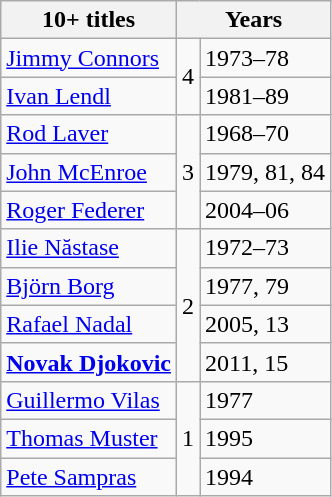<table class="wikitable" style="display:inline-table;">
<tr>
<th>10+ titles</th>
<th colspan="2">Years</th>
</tr>
<tr>
<td> <a href='#'>Jimmy Connors</a></td>
<td rowspan="2">4</td>
<td>1973–78</td>
</tr>
<tr>
<td> <a href='#'>Ivan Lendl</a></td>
<td>1981–89</td>
</tr>
<tr>
<td> <a href='#'>Rod Laver</a></td>
<td rowspan="3">3</td>
<td>1968–70</td>
</tr>
<tr>
<td> <a href='#'>John McEnroe</a></td>
<td>1979, 81, 84</td>
</tr>
<tr>
<td> <a href='#'>Roger Federer</a></td>
<td>2004–06</td>
</tr>
<tr>
<td> <a href='#'>Ilie Năstase</a></td>
<td rowspan="4">2</td>
<td>1972–73</td>
</tr>
<tr>
<td> <a href='#'>Björn Borg</a></td>
<td>1977, 79</td>
</tr>
<tr>
<td> <a href='#'>Rafael Nadal</a></td>
<td>2005, 13</td>
</tr>
<tr>
<td> <strong><a href='#'>Novak Djokovic</a></strong></td>
<td>2011, 15</td>
</tr>
<tr>
<td> <a href='#'>Guillermo Vilas</a></td>
<td rowspan="3">1</td>
<td>1977</td>
</tr>
<tr>
<td> <a href='#'>Thomas Muster</a></td>
<td>1995</td>
</tr>
<tr>
<td> <a href='#'>Pete Sampras</a></td>
<td>1994</td>
</tr>
</table>
